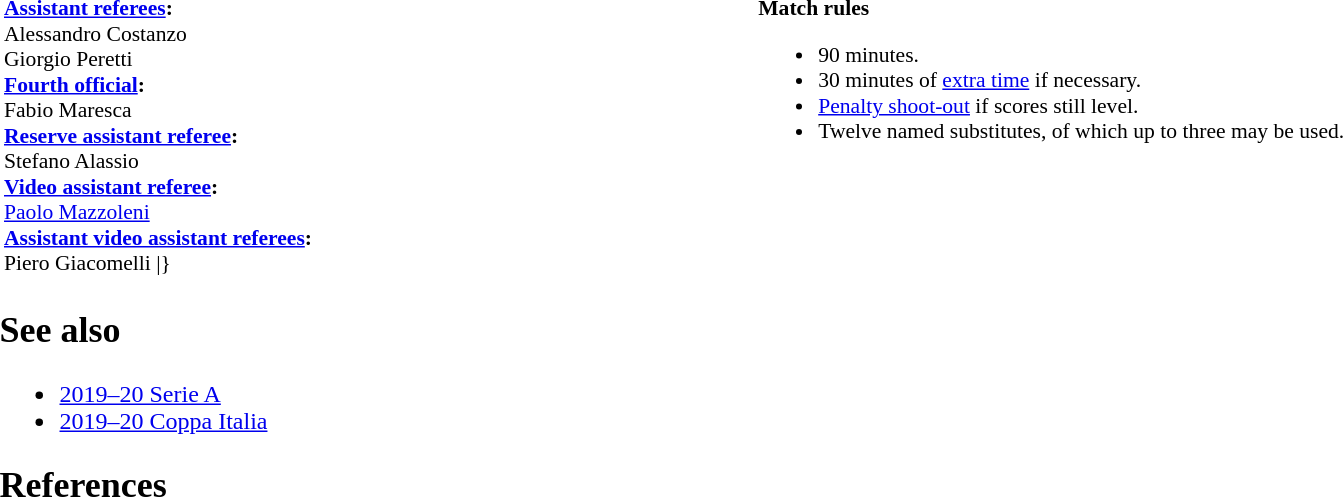<table width="100%">
<tr>
<td valign="top" width="40%"><br><table width=100% style="font-size:90%">
<tr>
<td><br><strong><a href='#'>Assistant referees</a>:</strong>
<br>Alessandro Costanzo<br>Giorgio Peretti
<br><strong><a href='#'>Fourth official</a>:</strong>
<br>Fabio Maresca
<br><strong><a href='#'>Reserve assistant referee</a>:</strong>
<br>Stefano Alassio
<br><strong><a href='#'>Video assistant referee</a>:</strong>
<br><a href='#'>Paolo Mazzoleni</a>
<br><strong><a href='#'>Assistant video assistant referees</a>:</strong>
<br>Piero Giacomelli
<includeonly>|}</includeonly></td>
<td style="width:60%;vertical-align:top"><br><strong>Match rules</strong><ul><li>90 minutes.</li><li>30 minutes of <a href='#'>extra time</a> if necessary.</li><li><a href='#'>Penalty shoot-out</a> if scores still level.</li><li>Twelve named substitutes, of which up to three may be used.</li></ul></td>
</tr>
</table>
<h2>See also</h2><ul><li><a href='#'>2019–20 Serie A</a></li><li><a href='#'>2019–20 Coppa Italia</a></li></ul><h2>References</h2><br>



<br>





</td>
</tr>
</table>
